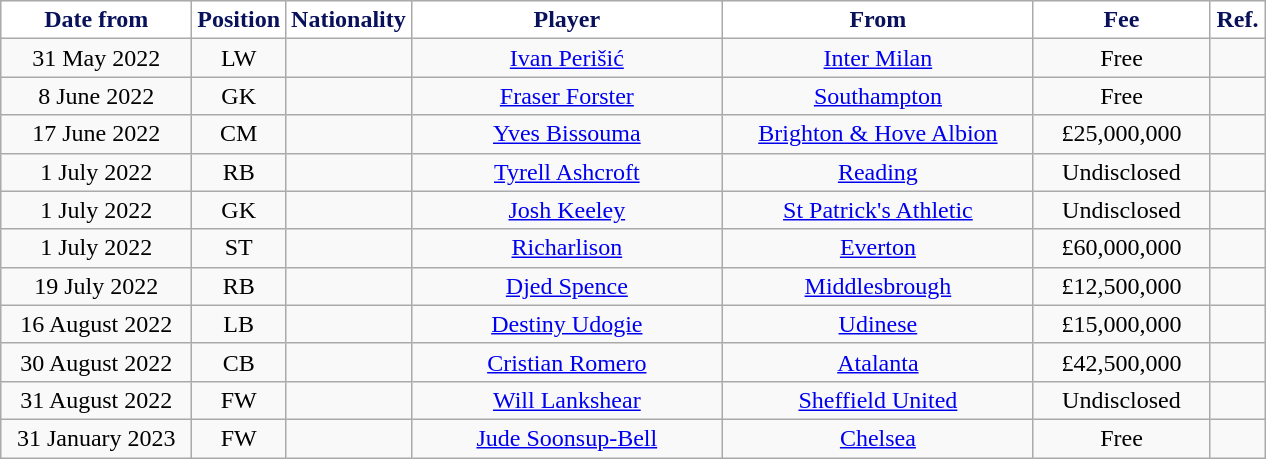<table class="wikitable" style="text-align:center">
<tr>
<th style="background:#FFFFFF; color:#081159; width:120px;">Date from</th>
<th style="background:#FFFFFF; color:#081159; width:50px;">Position</th>
<th style="background:#FFFFFF; color:#081159; width:50px;">Nationality</th>
<th style="background:#FFFFFF; color:#081159; width:200px;">Player</th>
<th style="background:#FFFFFF; color:#081159; width:200px;">From</th>
<th style="background:#FFFFFF; color:#081159; width:110px;">Fee</th>
<th style="background:#FFFFFF; color:#081159; width:30px;">Ref.</th>
</tr>
<tr>
<td>31 May 2022</td>
<td>LW</td>
<td></td>
<td><a href='#'>Ivan Perišić</a></td>
<td> <a href='#'>Inter Milan</a></td>
<td>Free</td>
<td></td>
</tr>
<tr>
<td>8 June 2022</td>
<td>GK</td>
<td></td>
<td><a href='#'>Fraser Forster</a></td>
<td> <a href='#'>Southampton</a></td>
<td>Free</td>
<td></td>
</tr>
<tr>
<td>17 June 2022</td>
<td>CM</td>
<td></td>
<td><a href='#'>Yves Bissouma</a></td>
<td> <a href='#'>Brighton & Hove Albion</a></td>
<td>£25,000,000</td>
<td></td>
</tr>
<tr>
<td>1 July 2022</td>
<td>RB</td>
<td></td>
<td><a href='#'>Tyrell Ashcroft</a></td>
<td> <a href='#'>Reading</a></td>
<td>Undisclosed</td>
<td></td>
</tr>
<tr>
<td>1 July 2022</td>
<td>GK</td>
<td></td>
<td><a href='#'>Josh Keeley</a></td>
<td> <a href='#'>St Patrick's Athletic</a></td>
<td>Undisclosed</td>
<td></td>
</tr>
<tr>
<td>1 July 2022</td>
<td>ST</td>
<td></td>
<td><a href='#'>Richarlison</a></td>
<td> <a href='#'>Everton</a></td>
<td>£60,000,000</td>
<td></td>
</tr>
<tr>
<td>19 July 2022</td>
<td>RB</td>
<td></td>
<td><a href='#'>Djed Spence</a></td>
<td> <a href='#'>Middlesbrough</a></td>
<td>£12,500,000</td>
<td></td>
</tr>
<tr>
<td>16 August 2022</td>
<td>LB</td>
<td></td>
<td><a href='#'>Destiny Udogie</a></td>
<td> <a href='#'>Udinese</a></td>
<td>£15,000,000</td>
<td></td>
</tr>
<tr>
<td>30 August 2022</td>
<td>CB</td>
<td></td>
<td><a href='#'>Cristian Romero</a></td>
<td> <a href='#'>Atalanta</a></td>
<td>£42,500,000</td>
<td></td>
</tr>
<tr>
<td>31 August 2022</td>
<td>FW</td>
<td></td>
<td><a href='#'>Will Lankshear</a></td>
<td> <a href='#'>Sheffield United</a></td>
<td>Undisclosed</td>
<td></td>
</tr>
<tr>
<td>31 January 2023</td>
<td>FW</td>
<td></td>
<td><a href='#'>Jude Soonsup-Bell</a></td>
<td> <a href='#'>Chelsea</a></td>
<td>Free</td>
<td></td>
</tr>
</table>
